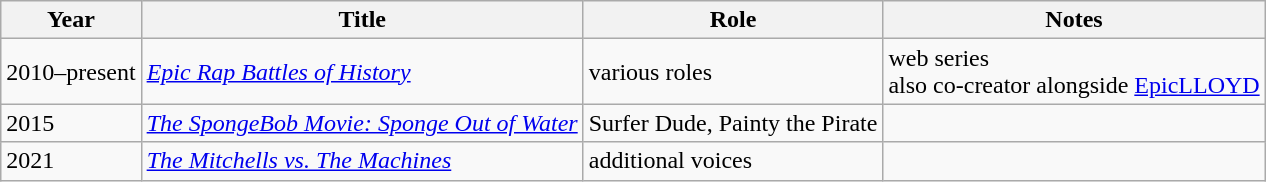<table class="wikitable">
<tr>
<th>Year</th>
<th>Title</th>
<th>Role</th>
<th>Notes</th>
</tr>
<tr>
<td>2010–present</td>
<td><em><a href='#'>Epic Rap Battles of History</a></em></td>
<td>various roles</td>
<td>web series<br>also co-creator alongside <a href='#'>EpicLLOYD</a></td>
</tr>
<tr>
<td>2015</td>
<td><em><a href='#'>The SpongeBob Movie: Sponge Out of Water</a></em></td>
<td>Surfer Dude, Painty the Pirate</td>
<td></td>
</tr>
<tr>
<td>2021</td>
<td><em><a href='#'>The Mitchells vs. The Machines</a></em></td>
<td>additional voices</td>
<td></td>
</tr>
</table>
